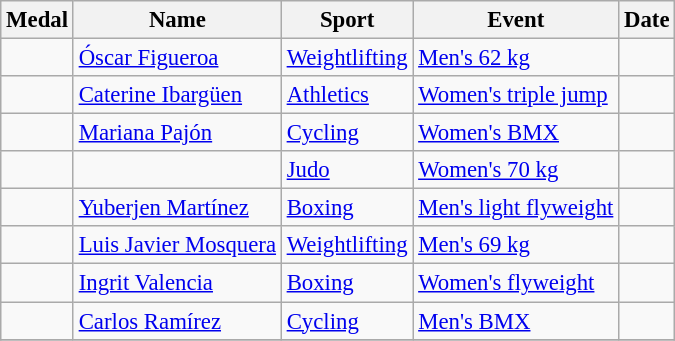<table class="wikitable sortable"  style="font-size:95%">
<tr>
<th>Medal</th>
<th>Name</th>
<th>Sport</th>
<th>Event</th>
<th>Date</th>
</tr>
<tr>
<td></td>
<td><a href='#'>Óscar Figueroa</a></td>
<td><a href='#'>Weightlifting</a></td>
<td><a href='#'>Men's 62 kg</a></td>
<td></td>
</tr>
<tr>
<td></td>
<td><a href='#'>Caterine Ibargüen</a></td>
<td><a href='#'>Athletics</a></td>
<td><a href='#'>Women's triple jump</a></td>
<td></td>
</tr>
<tr>
<td></td>
<td><a href='#'>Mariana Pajón</a></td>
<td><a href='#'>Cycling</a></td>
<td><a href='#'>Women's BMX</a></td>
<td></td>
</tr>
<tr>
<td></td>
<td></td>
<td><a href='#'>Judo</a></td>
<td><a href='#'>Women's 70 kg</a></td>
<td></td>
</tr>
<tr>
<td></td>
<td><a href='#'>Yuberjen Martínez</a></td>
<td><a href='#'>Boxing</a></td>
<td><a href='#'>Men's light flyweight</a></td>
<td></td>
</tr>
<tr>
<td></td>
<td><a href='#'>Luis Javier Mosquera</a></td>
<td><a href='#'>Weightlifting</a></td>
<td><a href='#'>Men's 69 kg</a></td>
<td></td>
</tr>
<tr>
<td></td>
<td><a href='#'>Ingrit Valencia</a></td>
<td><a href='#'>Boxing</a></td>
<td><a href='#'>Women's flyweight</a></td>
<td></td>
</tr>
<tr>
<td></td>
<td><a href='#'>Carlos Ramírez</a></td>
<td><a href='#'>Cycling</a></td>
<td><a href='#'>Men's BMX</a></td>
<td></td>
</tr>
<tr>
</tr>
</table>
